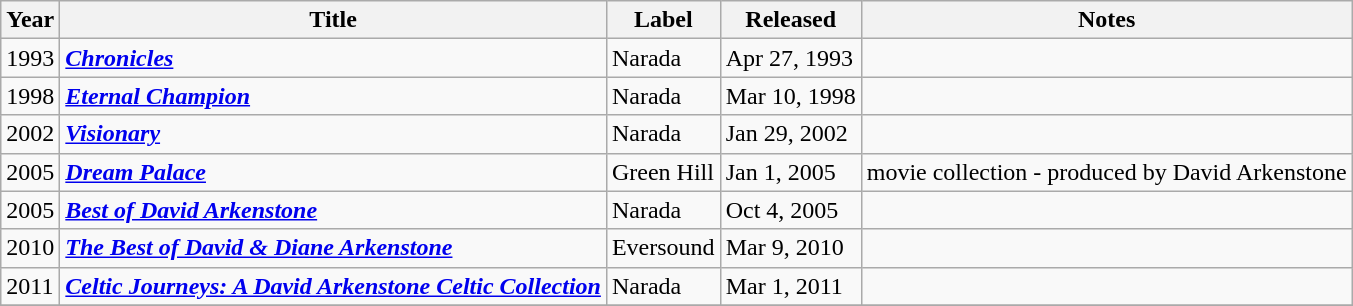<table class="wikitable">
<tr>
<th>Year</th>
<th>Title</th>
<th>Label</th>
<th>Released</th>
<th>Notes</th>
</tr>
<tr>
<td>1993</td>
<td><strong><em><a href='#'>Chronicles</a></em></strong></td>
<td>Narada</td>
<td>Apr 27, 1993</td>
<td></td>
</tr>
<tr>
<td>1998</td>
<td><strong><em><a href='#'>Eternal Champion</a></em></strong></td>
<td>Narada</td>
<td>Mar 10, 1998</td>
<td></td>
</tr>
<tr>
<td>2002</td>
<td><strong><em><a href='#'>Visionary</a></em></strong></td>
<td>Narada</td>
<td>Jan 29, 2002</td>
<td></td>
</tr>
<tr>
<td>2005</td>
<td><strong><em><a href='#'>Dream Palace</a></em></strong></td>
<td>Green Hill</td>
<td>Jan 1, 2005</td>
<td>movie collection - produced by David Arkenstone</td>
</tr>
<tr>
<td>2005</td>
<td><strong><em><a href='#'>Best of David Arkenstone</a></em></strong></td>
<td>Narada</td>
<td>Oct 4, 2005</td>
<td></td>
</tr>
<tr>
<td>2010</td>
<td><strong><em><a href='#'>The Best of David & Diane Arkenstone</a></em></strong></td>
<td>Eversound</td>
<td>Mar 9, 2010</td>
<td></td>
</tr>
<tr>
<td>2011</td>
<td><strong><em><a href='#'>Celtic Journeys: A David Arkenstone Celtic Collection</a></em></strong></td>
<td>Narada</td>
<td>Mar 1, 2011</td>
<td></td>
</tr>
<tr>
</tr>
</table>
